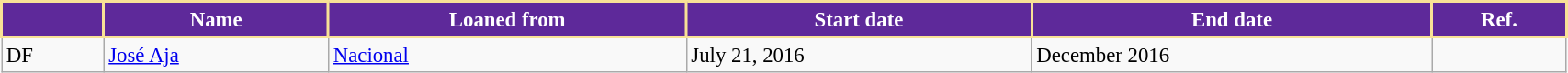<table class="wikitable sortable" style="width:90%; text-align:center; font-size:95%; text-align:left;">
<tr>
<th style="background:#5E299A; color:white; border:2px solid #F8E196;"></th>
<th style="background:#5E299A; color:white; border:2px solid #F8E196;">Name</th>
<th style="background:#5E299A; color:white; border:2px solid #F8E196;">Loaned from</th>
<th style="background:#5E299A; color:white; border:2px solid #F8E196;">Start date</th>
<th style="background:#5E299A; color:white; border:2px solid #F8E196;">End date</th>
<th style="background:#5E299A; color:white; border:2px solid #F8E196;">Ref.</th>
</tr>
<tr>
<td>DF</td>
<td> <a href='#'>José Aja</a></td>
<td> <a href='#'>Nacional</a></td>
<td>July 21, 2016</td>
<td>December 2016</td>
<td></td>
</tr>
</table>
